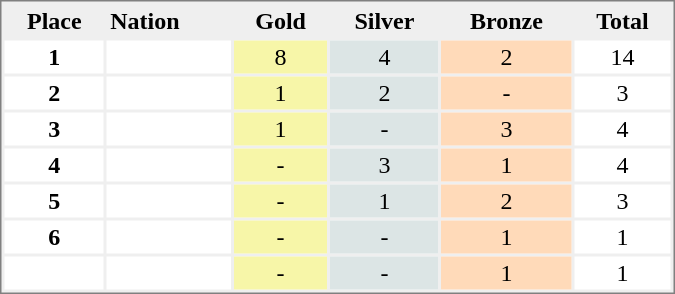<table style="border-style:solid;border-width:1px;border-color:#808080;background-color:#EFEFEF" cellspacing="2" cellpadding="2" width="450px">
<tr bgcolor="#EFEFEF">
<th align="center">Place</th>
<th align="left">Nation</th>
<th align="center">Gold</th>
<th align="center">Silver</th>
<th align="center">Bronze</th>
<th align="center">Total</th>
</tr>
<tr align="center" valign="top" bgcolor="#FFFFFF">
<th>1</th>
<td align="left"></td>
<td style="background:#F7F6A8;">8</td>
<td style="background:#DCE5E5;">4</td>
<td style="background:#FFDAB9;">2</td>
<td>14</td>
</tr>
<tr align="center" valign="top" bgcolor="#FFFFFF">
<th>2</th>
<td align="left"></td>
<td style="background:#F7F6A8;">1</td>
<td style="background:#DCE5E5;">2</td>
<td style="background:#FFDAB9;">-</td>
<td>3</td>
</tr>
<tr align="center" valign="top" bgcolor="#FFFFFF">
<th>3</th>
<td align="left"></td>
<td style="background:#F7F6A8;">1</td>
<td style="background:#DCE5E5;">-</td>
<td style="background:#FFDAB9;">3</td>
<td>4</td>
</tr>
<tr align="center" valign="top" bgcolor="#FFFFFF">
<th>4</th>
<td align="left"></td>
<td style="background:#F7F6A8;">-</td>
<td style="background:#DCE5E5;">3</td>
<td style="background:#FFDAB9;">1</td>
<td>4</td>
</tr>
<tr align="center" valign="top" bgcolor="#FFFFFF">
<th>5</th>
<td align="left"></td>
<td style="background:#F7F6A8;">-</td>
<td style="background:#DCE5E5;">1</td>
<td style="background:#FFDAB9;">2</td>
<td>3</td>
</tr>
<tr align="center" valign="top" bgcolor="#FFFFFF">
<th>6</th>
<td align="left"></td>
<td style="background:#F7F6A8;">-</td>
<td style="background:#DCE5E5;">-</td>
<td style="background:#FFDAB9;">1</td>
<td>1</td>
</tr>
<tr align="center" valign="top" bgcolor="#FFFFFF">
<th></th>
<td align="left"></td>
<td style="background:#F7F6A8;">-</td>
<td style="background:#DCE5E5;">-</td>
<td style="background:#FFDAB9;">1</td>
<td>1</td>
</tr>
</table>
